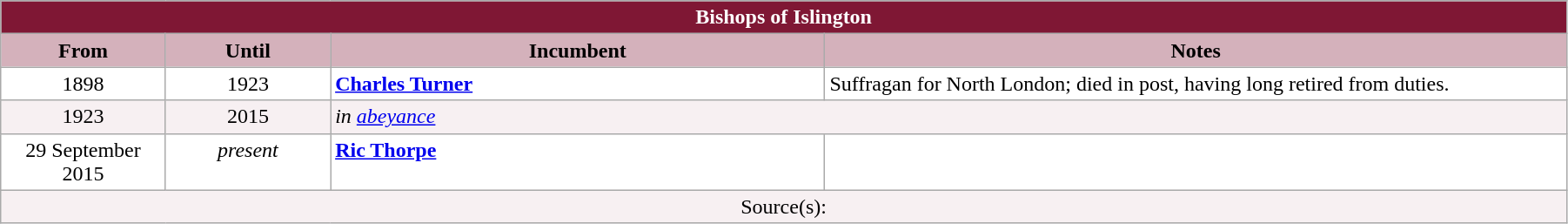<table class="wikitable" style="width:95%;" border="1" cellpadding="2">
<tr>
<th colspan="4" style="background-color: #7F1734; color: white;">Bishops of Islington</th>
</tr>
<tr valign=top>
<th style="background-color:#D4B1BB" width="10%">From</th>
<th style="background-color:#D4B1BB" width="10%">Until</th>
<th style="background-color:#D4B1BB" width="30%">Incumbent</th>
<th style="background-color:#D4B1BB" width="45%">Notes</th>
</tr>
<tr valign=top bgcolor="white">
<td align="center">1898</td>
<td align="center">1923</td>
<td><strong><a href='#'>Charles Turner</a></strong> </td>
<td>Suffragan for North London; died in post, having long retired from duties.</td>
</tr>
<tr valign=top bgcolor="#F7F0F2">
<td align="center">1923</td>
<td align="center">2015</td>
<td colspan="2"><em>in <a href='#'>abeyance</a></em></td>
</tr>
<tr valign=top bgcolor="white">
<td align="center">29 September 2015</td>
<td align="center"><em>present</em></td>
<td><strong><a href='#'>Ric Thorpe</a></strong></td>
<td></td>
</tr>
<tr valign=top bgcolor="#F7F0F2">
<td align="center" colspan="4">Source(s):</td>
</tr>
</table>
